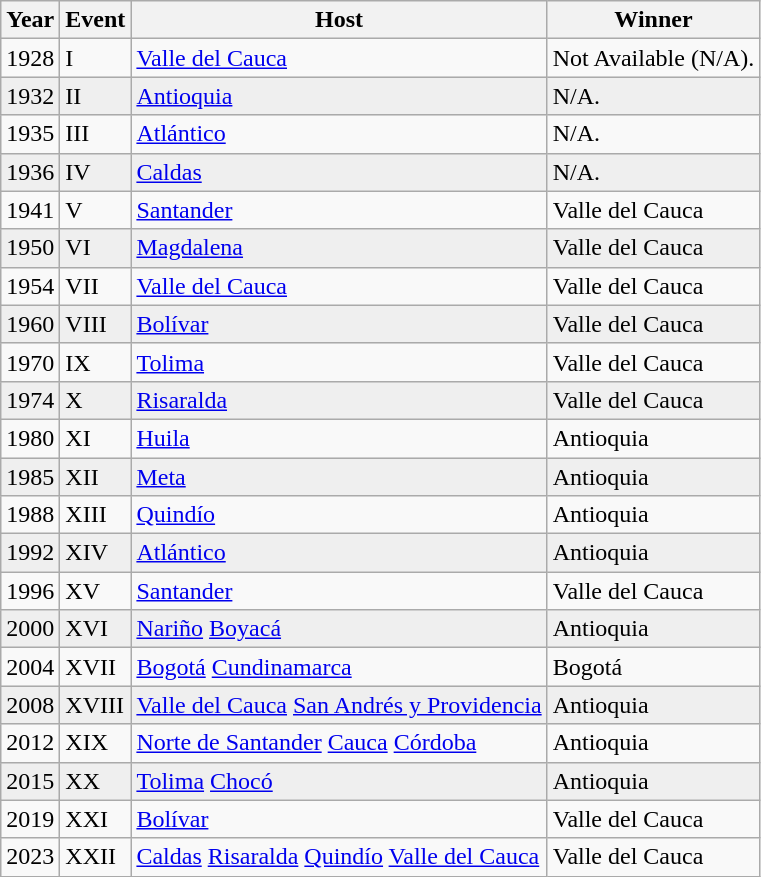<table class="wikitable">
<tr>
<th>Year</th>
<th>Event</th>
<th>Host</th>
<th>Winner</th>
</tr>
<tr>
<td>1928</td>
<td>I</td>
<td> <a href='#'>Valle del Cauca</a></td>
<td>Not Available (N/A).</td>
</tr>
<tr bgcolor="#EFEFEF">
<td>1932</td>
<td>II</td>
<td> <a href='#'>Antioquia</a></td>
<td>N/A.</td>
</tr>
<tr>
<td>1935</td>
<td>III</td>
<td> <a href='#'>Atlántico</a></td>
<td>N/A.</td>
</tr>
<tr bgcolor="#EFEFEF">
<td>1936</td>
<td>IV</td>
<td> <a href='#'>Caldas</a></td>
<td>N/A.</td>
</tr>
<tr>
<td>1941</td>
<td>V</td>
<td> <a href='#'>Santander</a></td>
<td>Valle del Cauca</td>
</tr>
<tr bgcolor="#EFEFEF">
<td>1950</td>
<td>VI</td>
<td> <a href='#'>Magdalena</a></td>
<td>Valle del Cauca</td>
</tr>
<tr>
<td>1954</td>
<td>VII</td>
<td> <a href='#'>Valle del Cauca</a></td>
<td>Valle del Cauca</td>
</tr>
<tr bgcolor="#EFEFEF">
<td>1960</td>
<td>VIII</td>
<td> <a href='#'>Bolívar</a></td>
<td>Valle del Cauca</td>
</tr>
<tr>
<td>1970</td>
<td>IX</td>
<td> <a href='#'>Tolima</a></td>
<td>Valle del Cauca</td>
</tr>
<tr bgcolor="#EFEFEF">
<td>1974</td>
<td>X</td>
<td> <a href='#'>Risaralda</a></td>
<td>Valle del Cauca</td>
</tr>
<tr>
<td>1980</td>
<td>XI</td>
<td> <a href='#'>Huila</a></td>
<td>Antioquia</td>
</tr>
<tr bgcolor="#EFEFEF">
<td>1985</td>
<td>XII</td>
<td> <a href='#'>Meta</a></td>
<td>Antioquia</td>
</tr>
<tr>
<td>1988</td>
<td>XIII</td>
<td> <a href='#'>Quindío</a></td>
<td>Antioquia</td>
</tr>
<tr bgcolor="#EFEFEF">
<td>1992</td>
<td>XIV</td>
<td> <a href='#'>Atlántico</a></td>
<td>Antioquia</td>
</tr>
<tr>
<td>1996</td>
<td>XV</td>
<td> <a href='#'>Santander</a></td>
<td>Valle del Cauca</td>
</tr>
<tr bgcolor="#EFEFEF">
<td>2000</td>
<td>XVI</td>
<td> <a href='#'>Nariño</a>  <a href='#'>Boyacá</a></td>
<td>Antioquia</td>
</tr>
<tr>
<td>2004</td>
<td>XVII</td>
<td> <a href='#'>Bogotá</a>  <a href='#'>Cundinamarca</a></td>
<td>Bogotá</td>
</tr>
<tr bgcolor="#EFEFEF">
<td>2008</td>
<td>XVIII</td>
<td> <a href='#'>Valle del Cauca</a>  <a href='#'>San Andrés y Providencia</a></td>
<td>Antioquia</td>
</tr>
<tr>
<td>2012</td>
<td>XIX</td>
<td> <a href='#'>Norte de Santander</a>  <a href='#'>Cauca</a>  <a href='#'>Córdoba</a></td>
<td>Antioquia</td>
</tr>
<tr bgcolor="#EFEFEF">
<td>2015</td>
<td>XX</td>
<td> <a href='#'>Tolima</a>  <a href='#'>Chocó</a></td>
<td>Antioquia</td>
</tr>
<tr>
<td>2019</td>
<td>XXI</td>
<td> <a href='#'>Bolívar</a></td>
<td>Valle del Cauca</td>
</tr>
<tr>
<td>2023</td>
<td>XXII</td>
<td> <a href='#'>Caldas</a>  <a href='#'>Risaralda</a>  <a href='#'>Quindío</a>  <a href='#'>Valle del Cauca</a></td>
<td>Valle del Cauca</td>
</tr>
</table>
